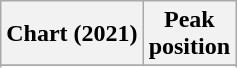<table class="wikitable plainrowheaders" style="text-align:center">
<tr>
<th>Chart (2021)</th>
<th>Peak<br>position</th>
</tr>
<tr>
</tr>
<tr>
</tr>
</table>
